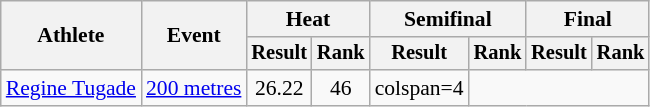<table class=wikitable style=font-size:90%>
<tr>
<th rowspan=2>Athlete</th>
<th rowspan=2>Event</th>
<th colspan=2>Heat</th>
<th colspan=2>Semifinal</th>
<th colspan=2>Final</th>
</tr>
<tr style=font-size:95%>
<th>Result</th>
<th>Rank</th>
<th>Result</th>
<th>Rank</th>
<th>Result</th>
<th>Rank</th>
</tr>
<tr align=center>
<td align=left><a href='#'>Regine Tugade</a></td>
<td align=left><a href='#'>200 metres</a></td>
<td>26.22</td>
<td>46</td>
<td>colspan=4 </td>
</tr>
</table>
